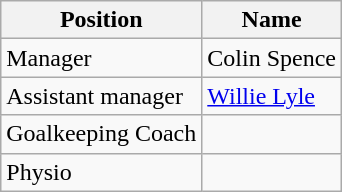<table class="wikitable">
<tr>
<th>Position</th>
<th>Name</th>
</tr>
<tr>
<td>Manager</td>
<td>Colin Spence</td>
</tr>
<tr>
<td>Assistant manager</td>
<td><a href='#'>Willie Lyle</a></td>
</tr>
<tr>
<td>Goalkeeping Coach</td>
<td></td>
</tr>
<tr>
<td>Physio</td>
<td></td>
</tr>
</table>
